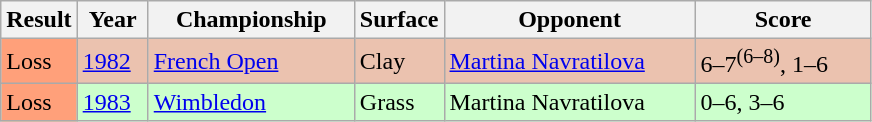<table class='sortable wikitable'>
<tr>
<th style="width:40px">Result</th>
<th style="width:40px">Year</th>
<th style="width:130px">Championship</th>
<th style="width:50px">Surface</th>
<th style="width:160px">Opponent</th>
<th style="width:110px" class="unsortable">Score</th>
</tr>
<tr style="background:#ebc2af;">
<td style="background:#ffa07a;">Loss</td>
<td><a href='#'>1982</a></td>
<td><a href='#'>French Open</a></td>
<td>Clay</td>
<td> <a href='#'>Martina Navratilova</a></td>
<td>6–7<sup>(6–8)</sup>, 1–6</td>
</tr>
<tr style="background:#ccffcc;">
<td style="background:#ffa07a;">Loss</td>
<td><a href='#'>1983</a></td>
<td><a href='#'>Wimbledon</a></td>
<td>Grass</td>
<td> Martina Navratilova</td>
<td>0–6, 3–6</td>
</tr>
</table>
